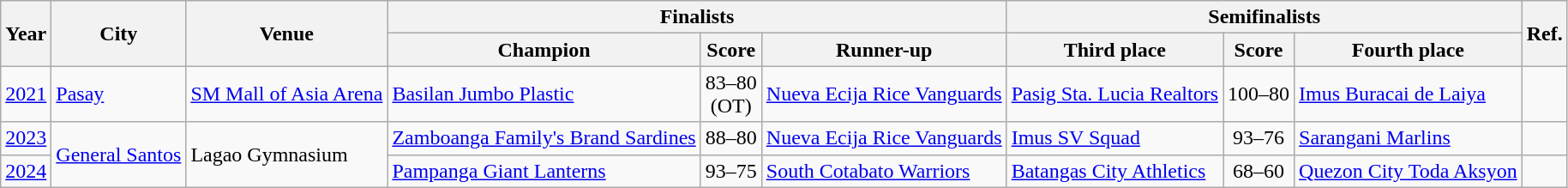<table class="wikitable" style="text-align:center">
<tr>
<th rowspan=2>Year</th>
<th rowspan=2>City</th>
<th rowspan=2>Venue</th>
<th colspan=3>Finalists</th>
<th colspan=3>Semifinalists</th>
<th rowspan=2>Ref.</th>
</tr>
<tr>
<th>Champion</th>
<th>Score</th>
<th>Runner-up</th>
<th>Third place</th>
<th>Score</th>
<th>Fourth place</th>
</tr>
<tr>
<td><a href='#'>2021</a></td>
<td align=left><a href='#'>Pasay</a></td>
<td align=left><a href='#'>SM Mall of Asia Arena</a></td>
<td align=left><a href='#'>Basilan Jumbo Plastic</a></td>
<td>83–80 <br> (OT)</td>
<td align=left><a href='#'>Nueva Ecija Rice Vanguards</a></td>
<td align=left><a href='#'>Pasig Sta. Lucia Realtors</a></td>
<td>100–80</td>
<td align=left><a href='#'>Imus Buracai de Laiya</a></td>
<td></td>
</tr>
<tr>
<td><a href='#'>2023</a></td>
<td align=left rowspan=2><a href='#'>General Santos</a></td>
<td align=left rowspan=2>Lagao Gymnasium</td>
<td align=left><a href='#'>Zamboanga Family's Brand Sardines</a></td>
<td>88–80</td>
<td align=left><a href='#'>Nueva Ecija Rice Vanguards</a></td>
<td align=left><a href='#'>Imus SV Squad</a></td>
<td>93–76</td>
<td align=left><a href='#'>Sarangani Marlins</a></td>
<td></td>
</tr>
<tr>
<td><a href='#'>2024</a></td>
<td align=left><a href='#'>Pampanga Giant Lanterns</a></td>
<td>93–75</td>
<td align=left><a href='#'>South Cotabato Warriors</a></td>
<td align=left><a href='#'>Batangas City Athletics</a></td>
<td>68–60</td>
<td align=left><a href='#'>Quezon City Toda Aksyon</a></td>
<td></td>
</tr>
</table>
